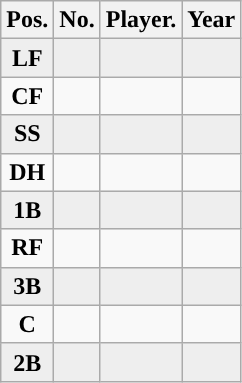<table class="wikitable non-sortable">
<tr>
<th style="text-align:center; ">Pos.</th>
<th style="text-align:center; ">No.</th>
<th style="text-align:center; ">Player.</th>
<th style="text-align:center; ">Year</th>
</tr>
<tr style="background:#eeeeee;text-align:center;">
<td><strong>LF</strong></td>
<td></td>
<td></td>
<td></td>
</tr>
<tr style="text-align:center;">
<td><strong>CF</strong></td>
<td></td>
<td></td>
<td></td>
</tr>
<tr style="background:#eeeeee;text-align:center;">
<td><strong>SS</strong></td>
<td></td>
<td></td>
<td></td>
</tr>
<tr style="text-align:center;">
<td><strong>DH</strong></td>
<td></td>
<td></td>
<td></td>
</tr>
<tr style="background:#eeeeee;text-align:center;">
<td><strong>1B</strong></td>
<td></td>
<td></td>
<td></td>
</tr>
<tr style="text-align:center;">
<td><strong>RF</strong></td>
<td></td>
<td></td>
<td></td>
</tr>
<tr style="background:#eeeeee;text-align:center;">
<td><strong>3B</strong></td>
<td></td>
<td></td>
<td></td>
</tr>
<tr style="text-align:center;">
<td><strong>C</strong></td>
<td></td>
<td></td>
<td></td>
</tr>
<tr style="background:#eeeeee;text-align:center;">
<td><strong>2B</strong></td>
<td></td>
<td></td>
<td></td>
</tr>
</table>
